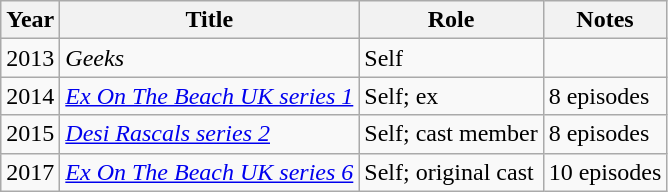<table class="wikitable">
<tr>
<th>Year</th>
<th>Title</th>
<th>Role</th>
<th>Notes</th>
</tr>
<tr>
<td>2013</td>
<td><em>Geeks</em></td>
<td>Self</td>
<td></td>
</tr>
<tr>
<td>2014</td>
<td><em><a href='#'>Ex On The Beach UK series 1</a></em></td>
<td>Self; ex</td>
<td>8 episodes</td>
</tr>
<tr>
<td>2015</td>
<td><em><a href='#'>Desi Rascals series 2</a></em></td>
<td>Self; cast member</td>
<td>8 episodes</td>
</tr>
<tr>
<td>2017</td>
<td><em><a href='#'>Ex On The Beach UK series 6</a></em></td>
<td>Self; original cast</td>
<td>10 episodes</td>
</tr>
</table>
